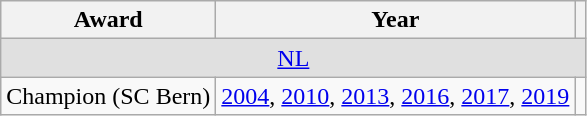<table class="wikitable">
<tr>
<th>Award</th>
<th>Year</th>
<th></th>
</tr>
<tr ALIGN="center" bgcolor="#e0e0e0">
<td colspan="3"><a href='#'>NL</a></td>
</tr>
<tr>
<td>Champion (SC Bern)</td>
<td><a href='#'>2004</a>, <a href='#'>2010</a>, <a href='#'>2013</a>, <a href='#'>2016</a>, <a href='#'>2017</a>, <a href='#'>2019</a></td>
<td></td>
</tr>
</table>
